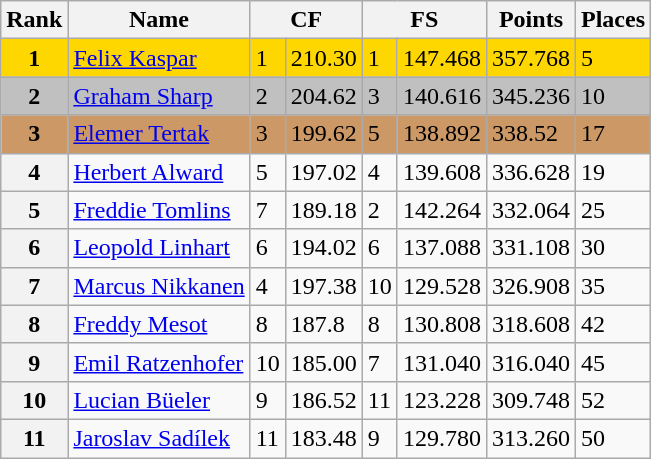<table class="wikitable">
<tr>
<th>Rank</th>
<th>Name</th>
<th colspan=2>CF</th>
<th colspan=2>FS</th>
<th>Points</th>
<th>Places</th>
</tr>
<tr bgcolor=gold>
<td align=center><strong>1</strong></td>
<td> <a href='#'>Felix Kaspar</a></td>
<td>1</td>
<td>210.30</td>
<td>1</td>
<td>147.468</td>
<td>357.768</td>
<td>5</td>
</tr>
<tr bgcolor=silver>
<td align=center><strong>2</strong></td>
<td> <a href='#'>Graham Sharp</a></td>
<td>2</td>
<td>204.62</td>
<td>3</td>
<td>140.616</td>
<td>345.236</td>
<td>10</td>
</tr>
<tr bgcolor=cc9966>
<td align=center><strong>3</strong></td>
<td> <a href='#'>Elemer Tertak</a></td>
<td>3</td>
<td>199.62</td>
<td>5</td>
<td>138.892</td>
<td>338.52</td>
<td>17</td>
</tr>
<tr>
<th>4</th>
<td> <a href='#'>Herbert Alward</a></td>
<td>5</td>
<td>197.02</td>
<td>4</td>
<td>139.608</td>
<td>336.628</td>
<td>19</td>
</tr>
<tr>
<th>5</th>
<td> <a href='#'>Freddie Tomlins</a></td>
<td>7</td>
<td>189.18</td>
<td>2</td>
<td>142.264</td>
<td>332.064</td>
<td>25</td>
</tr>
<tr>
<th>6</th>
<td> <a href='#'>Leopold Linhart</a></td>
<td>6</td>
<td>194.02</td>
<td>6</td>
<td>137.088</td>
<td>331.108</td>
<td>30</td>
</tr>
<tr>
<th>7</th>
<td> <a href='#'>Marcus Nikkanen</a></td>
<td>4</td>
<td>197.38</td>
<td>10</td>
<td>129.528</td>
<td>326.908</td>
<td>35</td>
</tr>
<tr>
<th>8</th>
<td> <a href='#'>Freddy Mesot</a></td>
<td>8</td>
<td>187.8</td>
<td>8</td>
<td>130.808</td>
<td>318.608</td>
<td>42</td>
</tr>
<tr>
<th>9</th>
<td> <a href='#'>Emil Ratzenhofer</a></td>
<td>10</td>
<td>185.00</td>
<td>7</td>
<td>131.040</td>
<td>316.040</td>
<td>45</td>
</tr>
<tr>
<th>10</th>
<td> <a href='#'>Lucian Büeler</a></td>
<td>9</td>
<td>186.52</td>
<td>11</td>
<td>123.228</td>
<td>309.748</td>
<td>52</td>
</tr>
<tr>
<th>11</th>
<td> <a href='#'>Jaroslav Sadílek</a></td>
<td>11</td>
<td>183.48</td>
<td>9</td>
<td>129.780</td>
<td>313.260</td>
<td>50</td>
</tr>
</table>
